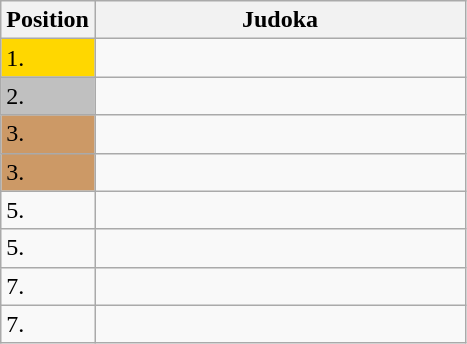<table class=wikitable>
<tr>
<th>Position</th>
<th width=240>Judoka</th>
</tr>
<tr>
<td bgcolor=gold>1.</td>
<td></td>
</tr>
<tr>
<td bgcolor=silver>2.</td>
<td></td>
</tr>
<tr>
<td bgcolor=CC9966>3.</td>
<td></td>
</tr>
<tr>
<td bgcolor=CC9966>3.</td>
<td></td>
</tr>
<tr>
<td>5.</td>
<td></td>
</tr>
<tr>
<td>5.</td>
<td></td>
</tr>
<tr>
<td>7.</td>
<td></td>
</tr>
<tr>
<td>7.</td>
<td></td>
</tr>
</table>
